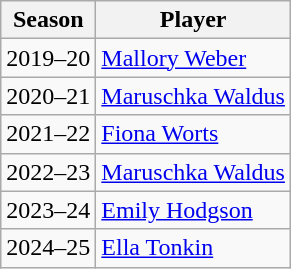<table class="wikitable">
<tr>
<th>Season</th>
<th>Player</th>
</tr>
<tr>
<td>2019–20</td>
<td> <a href='#'>Mallory Weber</a></td>
</tr>
<tr>
<td>2020–21</td>
<td> <a href='#'>Maruschka Waldus</a></td>
</tr>
<tr>
<td>2021–22</td>
<td> <a href='#'>Fiona Worts</a></td>
</tr>
<tr>
<td>2022–23</td>
<td> <a href='#'>Maruschka Waldus</a></td>
</tr>
<tr>
<td>2023–24</td>
<td> <a href='#'>Emily Hodgson</a></td>
</tr>
<tr>
<td>2024–25</td>
<td> <a href='#'>Ella Tonkin</a></td>
</tr>
</table>
